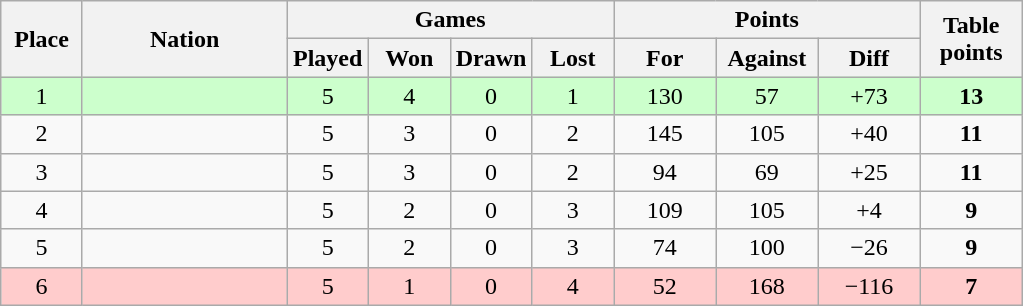<table class="wikitable" style="text-align:center">
<tr>
<th rowspan=2 width="8%">Place</th>
<th rowspan=2 width="20%">Nation</th>
<th colspan=4 width="32%">Games</th>
<th colspan=3 width="30%">Points</th>
<th rowspan=2 width="10%">Table<br>points</th>
</tr>
<tr>
<th width="8%">Played</th>
<th width="8%">Won</th>
<th width="8%">Drawn</th>
<th width="8%">Lost</th>
<th width="10%">For</th>
<th width="10%">Against</th>
<th width="10%">Diff</th>
</tr>
<tr bgcolor=#ccffcc>
<td>1</td>
<td align=left></td>
<td>5</td>
<td>4</td>
<td>0</td>
<td>1</td>
<td>130</td>
<td>57</td>
<td>+73</td>
<td><strong>13</strong></td>
</tr>
<tr>
<td>2</td>
<td align=left></td>
<td>5</td>
<td>3</td>
<td>0</td>
<td>2</td>
<td>145</td>
<td>105</td>
<td>+40</td>
<td><strong>11</strong></td>
</tr>
<tr>
<td>3</td>
<td align=left></td>
<td>5</td>
<td>3</td>
<td>0</td>
<td>2</td>
<td>94</td>
<td>69</td>
<td>+25</td>
<td><strong>11</strong></td>
</tr>
<tr>
<td>4</td>
<td align=left></td>
<td>5</td>
<td>2</td>
<td>0</td>
<td>3</td>
<td>109</td>
<td>105</td>
<td>+4</td>
<td><strong>9</strong></td>
</tr>
<tr>
<td>5</td>
<td align=left></td>
<td>5</td>
<td>2</td>
<td>0</td>
<td>3</td>
<td>74</td>
<td>100</td>
<td>−26</td>
<td><strong>9</strong></td>
</tr>
<tr bgcolor=#ffcccc>
<td>6</td>
<td align=left></td>
<td>5</td>
<td>1</td>
<td>0</td>
<td>4</td>
<td>52</td>
<td>168</td>
<td>−116</td>
<td><strong>7</strong></td>
</tr>
</table>
